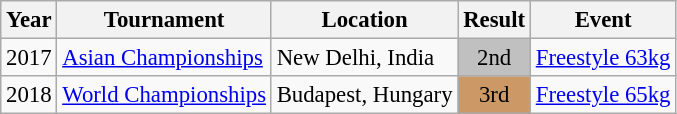<table class="wikitable" style="font-size:95%;">
<tr>
<th>Year</th>
<th>Tournament</th>
<th>Location</th>
<th>Result</th>
<th>Event</th>
</tr>
<tr>
<td>2017</td>
<td><a href='#'>Asian Championships</a></td>
<td>New Delhi, India</td>
<td align="center" bgcolor="silver">2nd</td>
<td><a href='#'>Freestyle 63kg</a></td>
</tr>
<tr>
<td>2018</td>
<td><a href='#'>World Championships</a></td>
<td>Budapest, Hungary</td>
<td align="center" bgcolor="cc9966">3rd</td>
<td><a href='#'>Freestyle 65kg</a></td>
</tr>
</table>
